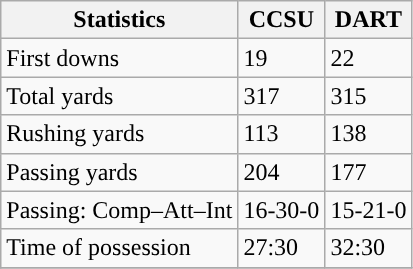<table class="wikitable" style="float: left;">
<tr>
<th>Statistics</th>
<th>CCSU</th>
<th>DART</th>
</tr>
<tr>
<td>First downs</td>
<td>19</td>
<td>22</td>
</tr>
<tr>
<td>Total yards</td>
<td>317</td>
<td>315</td>
</tr>
<tr>
<td>Rushing yards</td>
<td>113</td>
<td>138</td>
</tr>
<tr>
<td>Passing yards</td>
<td>204</td>
<td>177</td>
</tr>
<tr>
<td>Passing: Comp–Att–Int</td>
<td>16-30-0</td>
<td>15-21-0</td>
</tr>
<tr>
<td>Time of possession</td>
<td>27:30</td>
<td>32:30</td>
</tr>
<tr>
</tr>
</table>
